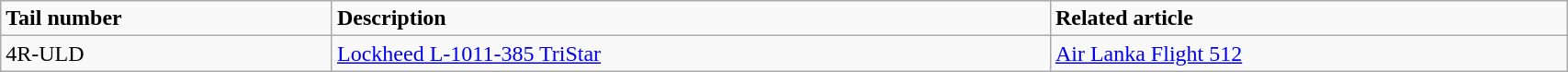<table class="wikitable" width="90%">
<tr>
<td><strong>Tail number</strong></td>
<td><strong>Description</strong></td>
<td><strong>Related article</strong></td>
</tr>
<tr>
<td>4R-ULD</td>
<td><a href='#'>Lockheed L-1011-385 TriStar</a></td>
<td><a href='#'>Air Lanka Flight 512</a></td>
</tr>
</table>
